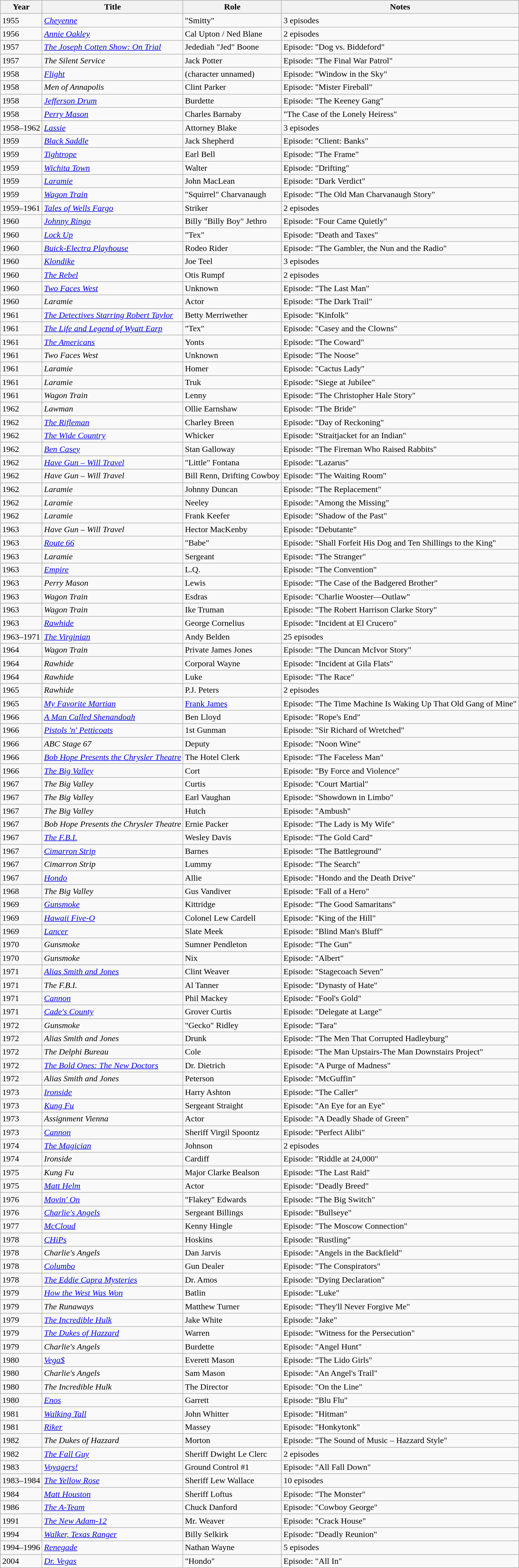<table class="wikitable sortable">
<tr>
<th>Year</th>
<th>Title</th>
<th>Role</th>
<th class="unsortable">Notes</th>
</tr>
<tr>
<td>1955</td>
<td><em><a href='#'>Cheyenne</a></em></td>
<td>"Smitty"</td>
<td>3 episodes</td>
</tr>
<tr>
<td>1956</td>
<td><em><a href='#'>Annie Oakley</a></em></td>
<td>Cal Upton / Ned Blane</td>
<td>2 episodes</td>
</tr>
<tr>
<td>1957</td>
<td><em><a href='#'>The Joseph Cotten Show: On Trial</a></em></td>
<td>Jedediah "Jed" Boone</td>
<td>Episode: "Dog vs. Biddeford"</td>
</tr>
<tr>
<td>1957</td>
<td><em>The Silent Service</em></td>
<td>Jack Potter</td>
<td>Episode: "The Final War Patrol"</td>
</tr>
<tr>
<td>1958</td>
<td><em><a href='#'>Flight</a></em></td>
<td>(character unnamed)</td>
<td>Episode: "Window in the Sky"</td>
</tr>
<tr>
<td>1958</td>
<td><em>Men of Annapolis</em></td>
<td>Clint Parker</td>
<td>Episode: "Mister Fireball"</td>
</tr>
<tr>
<td>1958</td>
<td><em><a href='#'>Jefferson Drum</a></em></td>
<td>Burdette</td>
<td>Episode: "The Keeney Gang"</td>
</tr>
<tr>
<td>1958</td>
<td><em><a href='#'>Perry Mason</a></em></td>
<td>Charles Barnaby</td>
<td>"The Case of the Lonely Heiress"</td>
</tr>
<tr>
<td>1958–1962</td>
<td><em><a href='#'>Lassie</a></em></td>
<td>Attorney Blake</td>
<td>3 episodes</td>
</tr>
<tr>
<td>1959</td>
<td><em><a href='#'>Black Saddle</a></em></td>
<td>Jack Shepherd</td>
<td>Episode: "Client: Banks"</td>
</tr>
<tr>
<td>1959</td>
<td><em><a href='#'>Tightrope</a></em></td>
<td>Earl Bell</td>
<td>Episode: "The Frame"</td>
</tr>
<tr>
<td>1959</td>
<td><em><a href='#'>Wichita Town</a></em></td>
<td>Walter</td>
<td>Episode: "Drifting"</td>
</tr>
<tr>
<td>1959</td>
<td><em><a href='#'>Laramie</a></em></td>
<td>John MacLean</td>
<td>Episode: "Dark Verdict"</td>
</tr>
<tr>
<td>1959</td>
<td><em><a href='#'>Wagon Train</a></em></td>
<td>"Squirrel" Charvanaugh</td>
<td>Episode: "The Old Man Charvanaugh Story"</td>
</tr>
<tr>
<td>1959–1961</td>
<td><em><a href='#'>Tales of Wells Fargo</a></em></td>
<td>Striker</td>
<td>2 episodes</td>
</tr>
<tr>
<td>1960</td>
<td><em><a href='#'>Johnny Ringo</a></em></td>
<td>Billy "Billy Boy" Jethro</td>
<td>Episode: "Four Came Quietly"</td>
</tr>
<tr>
<td>1960</td>
<td><em><a href='#'>Lock Up</a></em></td>
<td>"Tex"</td>
<td>Episode: "Death and Taxes"</td>
</tr>
<tr>
<td>1960</td>
<td><em><a href='#'>Buick-Electra Playhouse</a></em></td>
<td>Rodeo Rider</td>
<td>Episode: "The Gambler, the Nun and the Radio"</td>
</tr>
<tr>
<td>1960</td>
<td><em><a href='#'>Klondike</a></em></td>
<td>Joe Teel</td>
<td>3 episodes</td>
</tr>
<tr>
<td>1960</td>
<td><em><a href='#'>The Rebel</a></em></td>
<td>Otis Rumpf</td>
<td>2 episodes</td>
</tr>
<tr>
<td>1960</td>
<td><em><a href='#'>Two Faces West</a></em></td>
<td>Unknown</td>
<td>Episode: "The Last Man"</td>
</tr>
<tr>
<td>1960</td>
<td><em>Laramie</em></td>
<td>Actor</td>
<td>Episode: "The Dark Trail"</td>
</tr>
<tr>
<td>1961</td>
<td><em><a href='#'>The Detectives Starring Robert Taylor</a></em></td>
<td>Betty Merriwether</td>
<td>Episode: "Kinfolk"</td>
</tr>
<tr>
<td>1961</td>
<td><em><a href='#'>The Life and Legend of Wyatt Earp</a></em></td>
<td>"Tex"</td>
<td>Episode: "Casey and the Clowns"</td>
</tr>
<tr>
<td>1961</td>
<td><em><a href='#'>The Americans</a></em></td>
<td>Yonts</td>
<td>Episode: "The Coward"</td>
</tr>
<tr>
<td>1961</td>
<td><em>Two Faces West</em></td>
<td>Unknown</td>
<td>Episode: "The Noose"</td>
</tr>
<tr>
<td>1961</td>
<td><em>Laramie</em></td>
<td>Homer</td>
<td>Episode: "Cactus Lady"</td>
</tr>
<tr>
<td>1961</td>
<td><em>Laramie</em></td>
<td>Truk</td>
<td>Episode: "Siege at Jubilee"</td>
</tr>
<tr>
<td>1961</td>
<td><em>Wagon Train</em></td>
<td>Lenny</td>
<td>Episode: "The Christopher Hale Story"</td>
</tr>
<tr>
<td>1962</td>
<td><em>Lawman</em></td>
<td>Ollie Earnshaw</td>
<td>Episode: "The Bride"</td>
</tr>
<tr>
<td>1962</td>
<td><em><a href='#'>The Rifleman</a></em></td>
<td>Charley Breen</td>
<td>Episode: "Day of Reckoning"</td>
</tr>
<tr>
<td>1962</td>
<td><em><a href='#'>The Wide Country</a></em></td>
<td>Whicker</td>
<td>Episode: "Straitjacket for an Indian"</td>
</tr>
<tr>
<td>1962</td>
<td><em><a href='#'>Ben Casey</a></em></td>
<td>Stan Galloway</td>
<td>Episode: "The Fireman Who Raised Rabbits"</td>
</tr>
<tr>
<td>1962</td>
<td><em><a href='#'>Have Gun – Will Travel</a></em></td>
<td>"Little" Fontana</td>
<td>Episode: "Lazarus"</td>
</tr>
<tr>
<td>1962</td>
<td><em>Have Gun – Will Travel</em></td>
<td>Bill Renn, Drifting Cowboy</td>
<td>Episode: "The Waiting Room"</td>
</tr>
<tr>
<td>1962</td>
<td><em>Laramie</em></td>
<td>Johnny Duncan</td>
<td>Episode: "The Replacement"</td>
</tr>
<tr>
<td>1962</td>
<td><em>Laramie</em></td>
<td>Neeley</td>
<td>Episode: "Among the Missing"</td>
</tr>
<tr>
<td>1962</td>
<td><em>Laramie</em></td>
<td>Frank Keefer</td>
<td>Episode: "Shadow of the Past"</td>
</tr>
<tr>
<td>1963</td>
<td><em>Have Gun – Will Travel</em></td>
<td>Hector MacKenby</td>
<td>Episode: "Debutante"</td>
</tr>
<tr>
<td>1963</td>
<td><em><a href='#'>Route 66</a></em></td>
<td>"Babe"</td>
<td>Episode: "Shall Forfeit His Dog and Ten Shillings to the King"</td>
</tr>
<tr>
<td>1963</td>
<td><em>Laramie</em></td>
<td>Sergeant</td>
<td>Episode: "The Stranger"</td>
</tr>
<tr>
<td>1963</td>
<td><em><a href='#'>Empire</a></em></td>
<td>L.Q.</td>
<td>Episode: "The Convention"</td>
</tr>
<tr>
<td>1963</td>
<td><em>Perry Mason</em></td>
<td>Lewis</td>
<td>Episode: "The Case of the Badgered Brother"</td>
</tr>
<tr>
<td>1963</td>
<td><em>Wagon Train</em></td>
<td>Esdras</td>
<td>Episode: "Charlie Wooster—Outlaw"</td>
</tr>
<tr>
<td>1963</td>
<td><em>Wagon Train</em></td>
<td>Ike Truman</td>
<td>Episode: "The Robert Harrison Clarke Story"</td>
</tr>
<tr>
<td>1963</td>
<td><em><a href='#'>Rawhide</a></em></td>
<td>George Cornelius</td>
<td>Episode: "Incident at El Crucero"</td>
</tr>
<tr>
<td>1963–1971</td>
<td><em><a href='#'>The Virginian</a></em></td>
<td>Andy Belden</td>
<td>25 episodes</td>
</tr>
<tr>
<td>1964</td>
<td><em>Wagon Train</em></td>
<td>Private James Jones</td>
<td>Episode: "The Duncan McIvor Story"</td>
</tr>
<tr>
<td>1964</td>
<td><em>Rawhide</em></td>
<td>Corporal Wayne</td>
<td>Episode: "Incident at Gila Flats"</td>
</tr>
<tr>
<td>1964</td>
<td><em>Rawhide</em></td>
<td>Luke</td>
<td>Episode: "The Race"</td>
</tr>
<tr>
<td>1965</td>
<td><em>Rawhide</em></td>
<td>P.J. Peters</td>
<td>2 episodes</td>
</tr>
<tr>
<td>1965</td>
<td><em><a href='#'>My Favorite Martian</a></em></td>
<td><a href='#'>Frank James</a></td>
<td>Episode: "The Time Machine Is Waking Up That Old Gang of Mine"</td>
</tr>
<tr>
<td>1966</td>
<td><em><a href='#'>A Man Called Shenandoah</a></em></td>
<td>Ben Lloyd</td>
<td>Episode: "Rope's End"</td>
</tr>
<tr>
<td>1966</td>
<td><em><a href='#'>Pistols 'n' Petticoats</a></em></td>
<td>1st Gunman</td>
<td>Episode: "Sir Richard of Wretched"</td>
</tr>
<tr>
<td>1966</td>
<td><em>ABC Stage 67</em></td>
<td>Deputy</td>
<td>Episode: "Noon Wine"</td>
</tr>
<tr>
<td>1966</td>
<td><em><a href='#'>Bob Hope Presents the Chrysler Theatre</a></em></td>
<td>The Hotel Clerk</td>
<td>Episode: "The Faceless Man"</td>
</tr>
<tr>
<td>1966</td>
<td><em><a href='#'>The Big Valley</a></em></td>
<td>Cort</td>
<td>Episode: "By Force and Violence"</td>
</tr>
<tr>
<td>1967</td>
<td><em>The Big Valley</em></td>
<td>Curtis</td>
<td>Episode: "Court Martial"</td>
</tr>
<tr>
<td>1967</td>
<td><em>The Big Valley</em></td>
<td>Earl Vaughan</td>
<td>Episode: "Showdown in Limbo"</td>
</tr>
<tr>
<td>1967</td>
<td><em>The Big Valley</em></td>
<td>Hutch</td>
<td>Episode: "Ambush"</td>
</tr>
<tr>
<td>1967</td>
<td><em>Bob Hope Presents the Chrysler Theatre</em></td>
<td>Ernie Packer</td>
<td>Episode: "The Lady is My Wife"</td>
</tr>
<tr>
<td>1967</td>
<td><em><a href='#'>The F.B.I.</a></em></td>
<td>Wesley Davis</td>
<td>Episode: "The Gold Card"</td>
</tr>
<tr>
<td>1967</td>
<td><em><a href='#'>Cimarron Strip</a></em></td>
<td>Barnes</td>
<td>Episode: "The Battleground"</td>
</tr>
<tr>
<td>1967</td>
<td><em>Cimarron Strip</em></td>
<td>Lummy</td>
<td>Episode: "The Search"</td>
</tr>
<tr>
<td>1967</td>
<td><em><a href='#'>Hondo</a></em></td>
<td>Allie</td>
<td>Episode: "Hondo and the Death Drive"</td>
</tr>
<tr>
<td>1968</td>
<td><em>The Big Valley</em></td>
<td>Gus Vandiver</td>
<td>Episode: "Fall of a Hero"</td>
</tr>
<tr>
<td>1969</td>
<td><em><a href='#'>Gunsmoke</a></em></td>
<td>Kittridge</td>
<td>Episode: "The Good Samaritans"</td>
</tr>
<tr>
<td>1969</td>
<td><em><a href='#'>Hawaii Five-O</a></em></td>
<td>Colonel Lew Cardell</td>
<td>Episode: "King of the Hill"</td>
</tr>
<tr>
<td>1969</td>
<td><em><a href='#'>Lancer</a></em></td>
<td>Slate Meek</td>
<td>Episode: "Blind Man's Bluff"</td>
</tr>
<tr>
<td>1970</td>
<td><em>Gunsmoke</em></td>
<td>Sumner Pendleton</td>
<td>Episode: "The Gun"</td>
</tr>
<tr>
<td>1970</td>
<td><em>Gunsmoke</em></td>
<td>Nix</td>
<td>Episode: "Albert"</td>
</tr>
<tr>
<td>1971</td>
<td><em><a href='#'>Alias Smith and Jones</a></em></td>
<td>Clint Weaver</td>
<td>Episode: "Stagecoach Seven"</td>
</tr>
<tr>
<td>1971</td>
<td><em>The F.B.I.</em></td>
<td>Al Tanner</td>
<td>Episode: "Dynasty of Hate"</td>
</tr>
<tr>
<td>1971</td>
<td><em><a href='#'>Cannon</a></em></td>
<td>Phil Mackey</td>
<td>Episode: "Fool's Gold"</td>
</tr>
<tr>
<td>1971</td>
<td><em><a href='#'>Cade's County</a></em></td>
<td>Grover Curtis</td>
<td>Episode: "Delegate at Large"</td>
</tr>
<tr>
<td>1972</td>
<td><em>Gunsmoke</em></td>
<td>"Gecko" Ridley</td>
<td>Episode: "Tara"</td>
</tr>
<tr>
<td>1972</td>
<td><em>Alias Smith and Jones</em></td>
<td>Drunk</td>
<td>Episode: "The Men That Corrupted Hadleyburg"</td>
</tr>
<tr>
<td>1972</td>
<td><em>The Delphi Bureau</em></td>
<td>Cole</td>
<td>Episode: "The Man Upstairs-The Man Downstairs Project"</td>
</tr>
<tr>
<td>1972</td>
<td><em><a href='#'>The Bold Ones: The New Doctors</a></em></td>
<td>Dr. Dietrich</td>
<td>Episode: "A Purge of Madness"</td>
</tr>
<tr>
<td>1972</td>
<td><em>Alias Smith and Jones</em></td>
<td>Peterson</td>
<td>Episode: "McGuffin"</td>
</tr>
<tr>
<td>1973</td>
<td><em><a href='#'>Ironside</a></em></td>
<td>Harry Ashton</td>
<td>Episode: "The Caller"</td>
</tr>
<tr>
<td>1973</td>
<td><em><a href='#'>Kung Fu</a></em></td>
<td>Sergeant Straight</td>
<td>Episode: "An Eye for an Eye"</td>
</tr>
<tr>
<td>1973</td>
<td><em>Assignment Vienna</em></td>
<td>Actor</td>
<td>Episode: "A Deadly Shade of Green"</td>
</tr>
<tr>
<td>1973</td>
<td><em><a href='#'>Cannon</a></em></td>
<td>Sheriff Virgil Spoontz</td>
<td>Episode: "Perfect Alibi"</td>
</tr>
<tr>
<td>1974</td>
<td><em><a href='#'>The Magician</a></em></td>
<td>Johnson</td>
<td>2 episodes</td>
</tr>
<tr>
<td>1974</td>
<td><em>Ironside</em></td>
<td>Cardiff</td>
<td>Episode: "Riddle at 24,000"</td>
</tr>
<tr>
<td>1975</td>
<td><em>Kung Fu</em></td>
<td>Major Clarke Bealson</td>
<td>Episode: "The Last Raid"</td>
</tr>
<tr>
<td>1975</td>
<td><em><a href='#'>Matt Helm</a></em></td>
<td>Actor</td>
<td>Episode: "Deadly Breed"</td>
</tr>
<tr>
<td>1976</td>
<td><em><a href='#'>Movin' On</a></em></td>
<td>"Flakey" Edwards</td>
<td>Episode: "The Big Switch"</td>
</tr>
<tr>
<td>1976</td>
<td><em><a href='#'>Charlie's Angels</a></em></td>
<td>Sergeant Billings</td>
<td>Episode: "Bullseye"</td>
</tr>
<tr>
<td>1977</td>
<td><em><a href='#'>McCloud</a></em></td>
<td>Kenny Hingle</td>
<td>Episode: "The Moscow Connection"</td>
</tr>
<tr>
<td>1978</td>
<td><em><a href='#'>CHiPs</a></em></td>
<td>Hoskins</td>
<td>Episode: "Rustling"</td>
</tr>
<tr>
<td>1978</td>
<td><em>Charlie's Angels</em></td>
<td>Dan Jarvis</td>
<td>Episode: "Angels in the Backfield"</td>
</tr>
<tr>
<td>1978</td>
<td><em><a href='#'>Columbo</a></em></td>
<td>Gun Dealer</td>
<td>Episode: "The Conspirators"</td>
</tr>
<tr>
<td>1978</td>
<td><em><a href='#'>The Eddie Capra Mysteries</a></em></td>
<td>Dr. Amos</td>
<td>Episode: "Dying Declaration"</td>
</tr>
<tr>
<td>1979</td>
<td><em><a href='#'>How the West Was Won</a></em></td>
<td>Batlin</td>
<td>Episode: "Luke"</td>
</tr>
<tr>
<td>1979</td>
<td><em>The Runaways</em></td>
<td>Matthew Turner</td>
<td>Episode: "They'll Never Forgive Me"</td>
</tr>
<tr>
<td>1979</td>
<td><em><a href='#'>The Incredible Hulk</a></em></td>
<td>Jake White</td>
<td>Episode: "Jake"</td>
</tr>
<tr>
<td>1979</td>
<td><em><a href='#'>The Dukes of Hazzard</a></em></td>
<td>Warren</td>
<td>Episode: "Witness for the Persecution"</td>
</tr>
<tr>
<td>1979</td>
<td><em>Charlie's Angels</em></td>
<td>Burdette</td>
<td>Episode: "Angel Hunt"</td>
</tr>
<tr>
<td>1980</td>
<td><em><a href='#'>Vega$</a></em></td>
<td>Everett Mason</td>
<td>Episode: "The Lido Girls"</td>
</tr>
<tr>
<td>1980</td>
<td><em>Charlie's Angels</em></td>
<td>Sam Mason</td>
<td>Episode: "An Angel's Trail"</td>
</tr>
<tr>
<td>1980</td>
<td><em>The Incredible Hulk</em></td>
<td>The Director</td>
<td>Episode: "On the Line"</td>
</tr>
<tr>
<td>1980</td>
<td><em><a href='#'>Enos</a></em></td>
<td>Garrett</td>
<td>Episode: "Blu Flu"</td>
</tr>
<tr>
<td>1981</td>
<td><em><a href='#'>Walking Tall</a></em></td>
<td>John Whitter</td>
<td>Episode: "Hitman"</td>
</tr>
<tr>
<td>1981</td>
<td><em><a href='#'>Riker</a></em></td>
<td>Massey</td>
<td>Episode: "Honkytonk"</td>
</tr>
<tr>
<td>1982</td>
<td><em>The Dukes of Hazzard</em></td>
<td>Morton</td>
<td>Episode: "The Sound of Music – Hazzard Style"</td>
</tr>
<tr>
<td>1982</td>
<td><em><a href='#'>The Fall Guy</a></em></td>
<td>Sheriff Dwight Le Clerc</td>
<td>2 episodes</td>
</tr>
<tr>
<td>1983</td>
<td><em><a href='#'>Voyagers!</a></em></td>
<td>Ground Control #1</td>
<td>Episode: "All Fall Down"</td>
</tr>
<tr>
<td>1983–1984</td>
<td><em><a href='#'>The Yellow Rose</a></em></td>
<td>Sheriff Lew Wallace</td>
<td>10 episodes</td>
</tr>
<tr>
<td>1984</td>
<td><em><a href='#'>Matt Houston</a></em></td>
<td>Sheriff Loftus</td>
<td>Episode: "The Monster"</td>
</tr>
<tr>
<td>1986</td>
<td><em><a href='#'>The A-Team</a></em></td>
<td>Chuck Danford</td>
<td>Episode: "Cowboy George"</td>
</tr>
<tr>
<td>1991</td>
<td><em><a href='#'>The New Adam-12</a></em></td>
<td>Mr. Weaver</td>
<td>Episode: "Crack House"</td>
</tr>
<tr>
<td>1994</td>
<td><em><a href='#'>Walker, Texas Ranger</a></em></td>
<td>Billy Selkirk</td>
<td>Episode: "Deadly Reunion"</td>
</tr>
<tr>
<td>1994–1996</td>
<td><em><a href='#'>Renegade</a></em></td>
<td>Nathan Wayne</td>
<td>5 episodes</td>
</tr>
<tr>
<td>2004</td>
<td><em><a href='#'>Dr. Vegas</a></em></td>
<td>"Hondo"</td>
<td>Episode: "All In"</td>
</tr>
</table>
